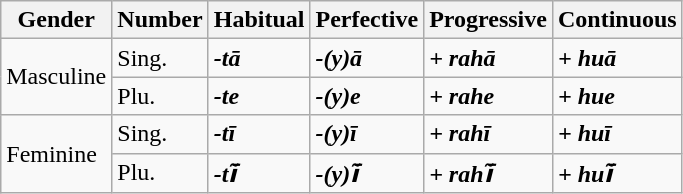<table class="wikitable">
<tr>
<th>Gender</th>
<th>Number</th>
<th>Habitual</th>
<th>Perfective</th>
<th>Progressive</th>
<th>Continuous</th>
</tr>
<tr>
<td rowspan="2">Masculine</td>
<td>Sing.</td>
<td><strong><em>-tā</em></strong></td>
<td><strong><em>-(y)ā</em></strong></td>
<td><strong><em>+ rahā</em></strong></td>
<td><strong><em>+ huā</em></strong></td>
</tr>
<tr>
<td>Plu.</td>
<td><strong><em>-te</em></strong></td>
<td><strong><em>-(y)e</em></strong></td>
<td><strong><em>+ rahe</em></strong></td>
<td><strong><em>+ hue</em></strong></td>
</tr>
<tr>
<td rowspan="2">Feminine</td>
<td>Sing.</td>
<td><strong><em>-tī</em></strong></td>
<td><strong><em>-(y)ī</em></strong></td>
<td><strong><em>+ rahī</em></strong></td>
<td><strong><em>+ huī</em></strong></td>
</tr>
<tr>
<td>Plu.</td>
<td><strong><em>-tī̃</em></strong></td>
<td><strong><em>-(y)ī̃</em></strong></td>
<td><strong><em>+ rahī̃</em></strong></td>
<td><strong><em>+ huī̃</em></strong></td>
</tr>
</table>
